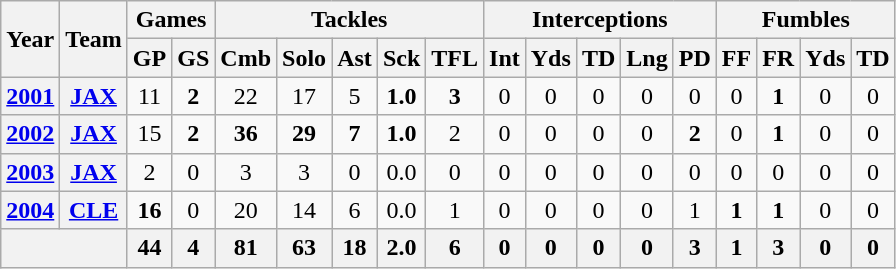<table class="wikitable" style="text-align:center">
<tr>
<th rowspan="2">Year</th>
<th rowspan="2">Team</th>
<th colspan="2">Games</th>
<th colspan="5">Tackles</th>
<th colspan="5">Interceptions</th>
<th colspan="4">Fumbles</th>
</tr>
<tr>
<th>GP</th>
<th>GS</th>
<th>Cmb</th>
<th>Solo</th>
<th>Ast</th>
<th>Sck</th>
<th>TFL</th>
<th>Int</th>
<th>Yds</th>
<th>TD</th>
<th>Lng</th>
<th>PD</th>
<th>FF</th>
<th>FR</th>
<th>Yds</th>
<th>TD</th>
</tr>
<tr>
<th><a href='#'>2001</a></th>
<th><a href='#'>JAX</a></th>
<td>11</td>
<td><strong>2</strong></td>
<td>22</td>
<td>17</td>
<td>5</td>
<td><strong>1.0</strong></td>
<td><strong>3</strong></td>
<td>0</td>
<td>0</td>
<td>0</td>
<td>0</td>
<td>0</td>
<td>0</td>
<td><strong>1</strong></td>
<td>0</td>
<td>0</td>
</tr>
<tr>
<th><a href='#'>2002</a></th>
<th><a href='#'>JAX</a></th>
<td>15</td>
<td><strong>2</strong></td>
<td><strong>36</strong></td>
<td><strong>29</strong></td>
<td><strong>7</strong></td>
<td><strong>1.0</strong></td>
<td>2</td>
<td>0</td>
<td>0</td>
<td>0</td>
<td>0</td>
<td><strong>2</strong></td>
<td>0</td>
<td><strong>1</strong></td>
<td>0</td>
<td>0</td>
</tr>
<tr>
<th><a href='#'>2003</a></th>
<th><a href='#'>JAX</a></th>
<td>2</td>
<td>0</td>
<td>3</td>
<td>3</td>
<td>0</td>
<td>0.0</td>
<td>0</td>
<td>0</td>
<td>0</td>
<td>0</td>
<td>0</td>
<td>0</td>
<td>0</td>
<td>0</td>
<td>0</td>
<td>0</td>
</tr>
<tr>
<th><a href='#'>2004</a></th>
<th><a href='#'>CLE</a></th>
<td><strong>16</strong></td>
<td>0</td>
<td>20</td>
<td>14</td>
<td>6</td>
<td>0.0</td>
<td>1</td>
<td>0</td>
<td>0</td>
<td>0</td>
<td>0</td>
<td>1</td>
<td><strong>1</strong></td>
<td><strong>1</strong></td>
<td>0</td>
<td>0</td>
</tr>
<tr>
<th colspan="2"></th>
<th>44</th>
<th>4</th>
<th>81</th>
<th>63</th>
<th>18</th>
<th>2.0</th>
<th>6</th>
<th>0</th>
<th>0</th>
<th>0</th>
<th>0</th>
<th>3</th>
<th>1</th>
<th>3</th>
<th>0</th>
<th>0</th>
</tr>
</table>
